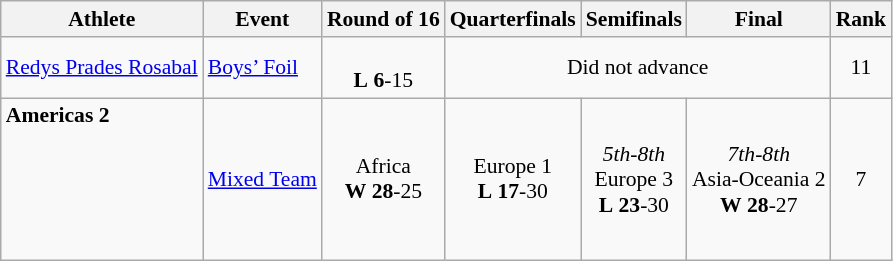<table class="wikitable" border="1" style="font-size:90%">
<tr>
<th>Athlete</th>
<th>Event</th>
<th>Round of 16</th>
<th>Quarterfinals</th>
<th>Semifinals</th>
<th>Final</th>
<th>Rank</th>
</tr>
<tr>
<td><a href='#'>Redys Prades Rosabal</a></td>
<td><a href='#'>Boys’ Foil</a></td>
<td align=center><br> <strong>L</strong> <strong>6</strong>-15</td>
<td align=center colspan=3>Did not advance</td>
<td align=center>11</td>
</tr>
<tr>
<td><strong>Americas 2</strong><br><br><br><br><br><br></td>
<td><a href='#'>Mixed Team</a></td>
<td align=center>Africa<br> <strong>W</strong> <strong>28</strong>-25</td>
<td align=center>Europe 1<br> <strong>L</strong> <strong>17</strong>-30</td>
<td align=center><em>5th-8th</em><br>Europe 3<br> <strong>L</strong> <strong>23</strong>-30</td>
<td align=center><em>7th-8th</em><br>Asia-Oceania 2<br> <strong>W</strong> <strong>28</strong>-27</td>
<td align=center>7</td>
</tr>
</table>
